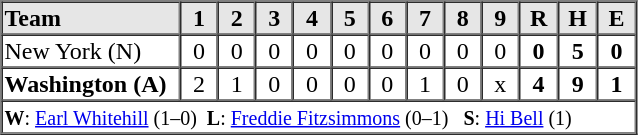<table border=1 cellspacing=0 width=425 style="margin-left:3em;">
<tr style="text-align:center; background-color:#e6e6e6;">
<th align=left width=125>Team</th>
<th width=25>1</th>
<th width=25>2</th>
<th width=25>3</th>
<th width=25>4</th>
<th width=25>5</th>
<th width=25>6</th>
<th width=25>7</th>
<th width=25>8</th>
<th width=25>9</th>
<th width=25>R</th>
<th width=25>H</th>
<th width=25>E</th>
</tr>
<tr style="text-align:center;">
<td align=left>New York (N)</td>
<td>0</td>
<td>0</td>
<td>0</td>
<td>0</td>
<td>0</td>
<td>0</td>
<td>0</td>
<td>0</td>
<td>0</td>
<td><strong>0</strong></td>
<td><strong>5</strong></td>
<td><strong>0</strong></td>
</tr>
<tr style="text-align:center;">
<td align=left><strong>Washington (A)</strong></td>
<td>2</td>
<td>1</td>
<td>0</td>
<td>0</td>
<td>0</td>
<td>0</td>
<td>1</td>
<td>0</td>
<td>x</td>
<td><strong>4</strong></td>
<td><strong>9</strong></td>
<td><strong>1</strong></td>
</tr>
<tr style="text-align:left;">
<td colspan=13><small><strong>W</strong>: <a href='#'>Earl Whitehill</a> (1–0)  <strong>L</strong>: <a href='#'>Freddie Fitzsimmons</a> (0–1)   <strong>S</strong>: <a href='#'>Hi Bell</a> (1)</small></td>
</tr>
</table>
